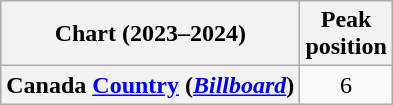<table class="wikitable sortable plainrowheaders" style="text-align:center;">
<tr>
<th scope="col">Chart (2023–2024)</th>
<th scope="col">Peak<br>position</th>
</tr>
<tr>
<th scope="row">Canada <a href='#'>Country</a> (<em><a href='#'>Billboard</a></em>)</th>
<td>6</td>
</tr>
</table>
